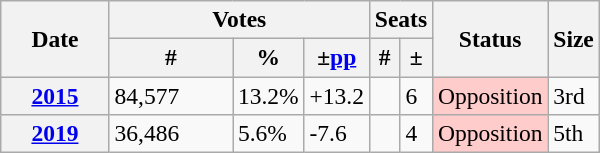<table class="wikitable" style="font-size:98%;">
<tr>
<th width="65" rowspan="2">Date</th>
<th colspan="3">Votes</th>
<th colspan="2">Seats</th>
<th rowspan="2">Status</th>
<th rowspan="2">Size</th>
</tr>
<tr>
<th width="75">#</th>
<th>%</th>
<th>±<a href='#'>pp</a></th>
<th>#</th>
<th>±</th>
</tr>
<tr>
<th><a href='#'>2015</a></th>
<td>84,577</td>
<td>13.2%</td>
<td>+13.2</td>
<td style="text-align:center;"></td>
<td>6</td>
<td style="background-color:#fcc;">Opposition</td>
<td>3rd</td>
</tr>
<tr>
<th><a href='#'>2019</a></th>
<td>36,486</td>
<td>5.6%</td>
<td>-7.6</td>
<td style="text-align:center;"></td>
<td>4</td>
<td style="background-color:#fcc;">Opposition</td>
<td>5th</td>
</tr>
</table>
